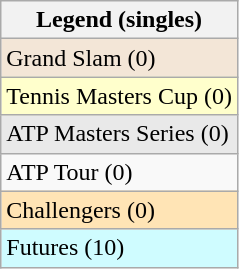<table class="wikitable">
<tr>
<th>Legend (singles)</th>
</tr>
<tr bgcolor="#f3e6d7">
<td>Grand Slam (0)</td>
</tr>
<tr bgcolor="ffffcc">
<td>Tennis Masters Cup (0)</td>
</tr>
<tr bgcolor="#e9e9e9">
<td>ATP Masters Series (0)</td>
</tr>
<tr>
<td>ATP Tour (0)</td>
</tr>
<tr bgcolor="moccasin">
<td>Challengers (0)</td>
</tr>
<tr bgcolor="CFFCFF">
<td>Futures (10)</td>
</tr>
</table>
